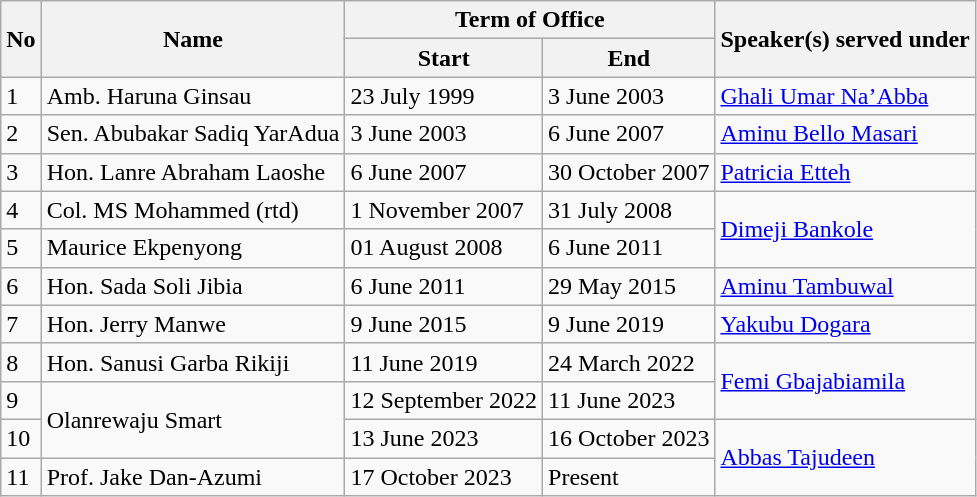<table class="wikitable">
<tr>
<th rowspan="2">No</th>
<th rowspan="2">Name</th>
<th colspan="2">Term of Office</th>
<th rowspan="2">Speaker(s) served under</th>
</tr>
<tr>
<th>Start</th>
<th>End</th>
</tr>
<tr>
<td>1</td>
<td>Amb. Haruna Ginsau</td>
<td>23 July 1999</td>
<td>3 June 2003</td>
<td><a href='#'>Ghali Umar Na’Abba</a></td>
</tr>
<tr>
<td>2</td>
<td>Sen. Abubakar Sadiq YarAdua</td>
<td>3 June 2003</td>
<td>6 June 2007</td>
<td><a href='#'>Aminu Bello Masari</a></td>
</tr>
<tr>
<td>3</td>
<td>Hon. Lanre Abraham Laoshe</td>
<td>6 June 2007</td>
<td>30 October 2007</td>
<td><a href='#'>Patricia Etteh</a></td>
</tr>
<tr>
<td>4</td>
<td>Col. MS Mohammed (rtd)</td>
<td>1 November 2007</td>
<td>31 July 2008</td>
<td rowspan="2"><a href='#'>Dimeji Bankole</a></td>
</tr>
<tr>
<td>5</td>
<td>Maurice Ekpenyong</td>
<td>01 August 2008</td>
<td>6 June 2011</td>
</tr>
<tr>
<td>6</td>
<td>Hon. Sada Soli Jibia</td>
<td>6 June 2011</td>
<td>29 May 2015</td>
<td><a href='#'>Aminu Tambuwal</a></td>
</tr>
<tr>
<td>7</td>
<td>Hon. Jerry Manwe</td>
<td>9 June 2015</td>
<td>9 June 2019</td>
<td><a href='#'>Yakubu Dogara</a></td>
</tr>
<tr>
<td>8</td>
<td>Hon. Sanusi Garba Rikiji</td>
<td>11 June 2019</td>
<td>24 March 2022</td>
<td rowspan="2"><a href='#'>Femi Gbajabiamila</a></td>
</tr>
<tr>
<td>9</td>
<td rowspan="2">Olanrewaju Smart</td>
<td>12 September 2022</td>
<td>11 June 2023</td>
</tr>
<tr>
<td>10</td>
<td>13 June 2023</td>
<td>16 October 2023</td>
<td rowspan="2"><a href='#'>Abbas Tajudeen</a></td>
</tr>
<tr>
<td>11</td>
<td>Prof. Jake Dan-Azumi</td>
<td>17 October 2023</td>
<td>Present</td>
</tr>
</table>
